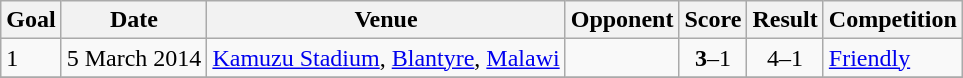<table class="wikitable plainrowheaders sortable">
<tr>
<th>Goal</th>
<th>Date</th>
<th>Venue</th>
<th>Opponent</th>
<th>Score</th>
<th>Result</th>
<th>Competition</th>
</tr>
<tr>
<td>1</td>
<td>5 March 2014</td>
<td><a href='#'>Kamuzu Stadium</a>, <a href='#'>Blantyre</a>, <a href='#'>Malawi</a></td>
<td></td>
<td align=center><strong>3</strong>–1</td>
<td align=center>4–1</td>
<td><a href='#'>Friendly</a></td>
</tr>
<tr>
</tr>
</table>
